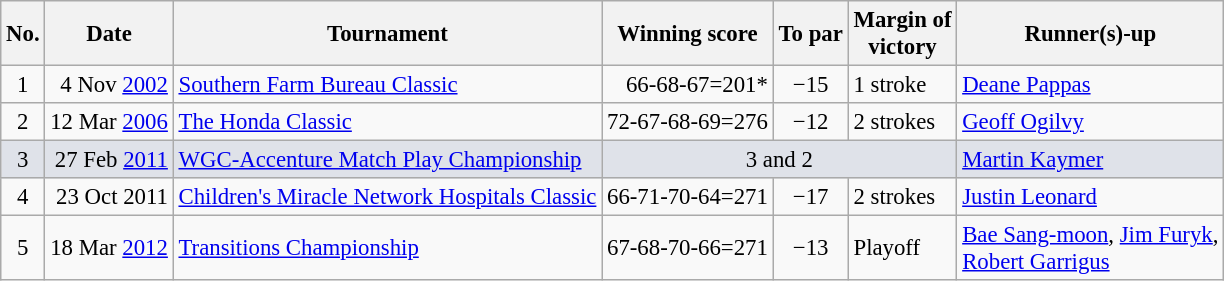<table class="wikitable" style="font-size:95%;">
<tr>
<th>No.</th>
<th>Date</th>
<th>Tournament</th>
<th>Winning score</th>
<th>To par</th>
<th>Margin of<br>victory</th>
<th>Runner(s)-up</th>
</tr>
<tr>
<td align=center>1</td>
<td align=right>4 Nov <a href='#'>2002</a></td>
<td><a href='#'>Southern Farm Bureau Classic</a></td>
<td align=right>66-68-67=201*</td>
<td align=center>−15</td>
<td>1 stroke</td>
<td> <a href='#'>Deane Pappas</a></td>
</tr>
<tr>
<td align=center>2</td>
<td align=right>12 Mar <a href='#'>2006</a></td>
<td><a href='#'>The Honda Classic</a></td>
<td align=right>72-67-68-69=276</td>
<td align=center>−12</td>
<td>2 strokes</td>
<td> <a href='#'>Geoff Ogilvy</a></td>
</tr>
<tr style="background:#dfe2e9;">
<td align=center>3</td>
<td align=right>27 Feb <a href='#'>2011</a></td>
<td><a href='#'>WGC-Accenture Match Play Championship</a></td>
<td colspan=3 align=center>3 and 2</td>
<td> <a href='#'>Martin Kaymer</a></td>
</tr>
<tr>
<td align=center>4</td>
<td align=right>23 Oct 2011</td>
<td><a href='#'>Children's Miracle Network Hospitals Classic</a></td>
<td align=right>66-71-70-64=271</td>
<td align=center>−17</td>
<td>2 strokes</td>
<td> <a href='#'>Justin Leonard</a></td>
</tr>
<tr>
<td align=center>5</td>
<td align=right>18 Mar <a href='#'>2012</a></td>
<td><a href='#'>Transitions Championship</a></td>
<td align=right>67-68-70-66=271</td>
<td align=center>−13</td>
<td>Playoff</td>
<td> <a href='#'>Bae Sang-moon</a>,  <a href='#'>Jim Furyk</a>,<br> <a href='#'>Robert Garrigus</a></td>
</tr>
</table>
